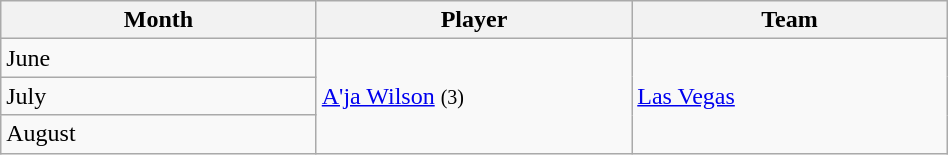<table class="wikitable" style="width: 50%">
<tr>
<th width=60>Month</th>
<th width=60>Player</th>
<th width=60>Team</th>
</tr>
<tr>
<td>June</td>
<td rowspan="3"><a href='#'>A'ja Wilson</a> <small>(3)</small></td>
<td rowspan="3"><a href='#'>Las Vegas</a></td>
</tr>
<tr>
<td>July</td>
</tr>
<tr>
<td>August</td>
</tr>
</table>
